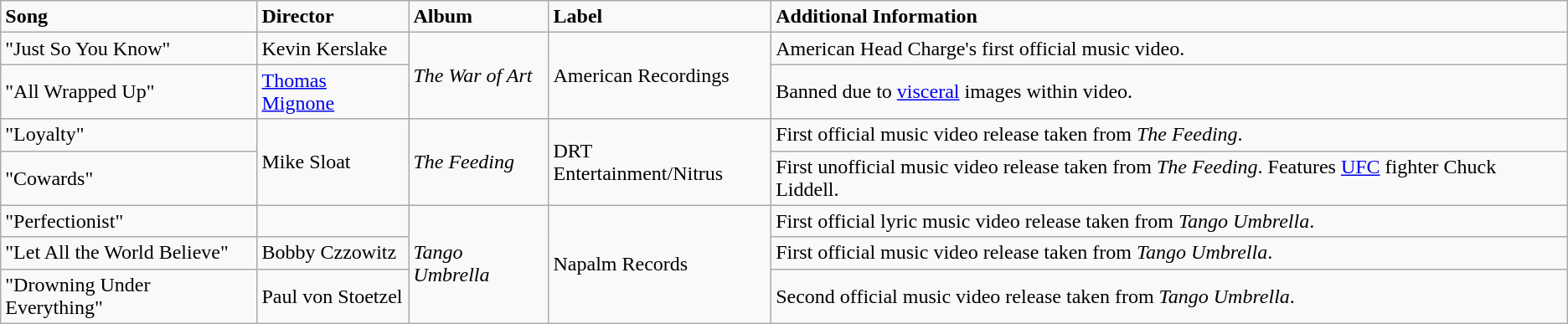<table class="wikitable">
<tr>
<td><strong>Song</strong></td>
<td><strong>Director</strong></td>
<td><strong>Album</strong></td>
<td><strong>Label</strong></td>
<td><strong>Additional Information</strong></td>
</tr>
<tr>
<td>"Just So You Know"</td>
<td>Kevin Kerslake</td>
<td rowspan="2"><em>The War of Art</em></td>
<td rowspan="2">American Recordings</td>
<td>American Head Charge's first official music video.</td>
</tr>
<tr>
<td>"All Wrapped Up"</td>
<td><a href='#'>Thomas Mignone</a></td>
<td>Banned due to <a href='#'>visceral</a> images within video.</td>
</tr>
<tr>
<td>"Loyalty"</td>
<td rowspan="2">Mike Sloat</td>
<td rowspan="2"><em>The Feeding</em></td>
<td rowspan="2">DRT Entertainment/Nitrus</td>
<td>First official music video release taken from <em>The Feeding</em>.</td>
</tr>
<tr>
<td>"Cowards"</td>
<td>First unofficial music video release taken from <em>The Feeding</em>. Features <a href='#'>UFC</a> fighter Chuck Liddell.</td>
</tr>
<tr>
<td>"Perfectionist"</td>
<td></td>
<td rowspan="3"><em>Tango Umbrella</em></td>
<td rowspan="3">Napalm Records</td>
<td>First official lyric music video release taken from <em>Tango Umbrella</em>.</td>
</tr>
<tr>
<td>"Let All the World Believe"</td>
<td>Bobby Czzowitz</td>
<td>First official music video release taken from <em>Tango Umbrella</em>.</td>
</tr>
<tr>
<td>"Drowning Under Everything"</td>
<td>Paul von Stoetzel</td>
<td>Second official music video release taken from <em>Tango Umbrella</em>.</td>
</tr>
</table>
